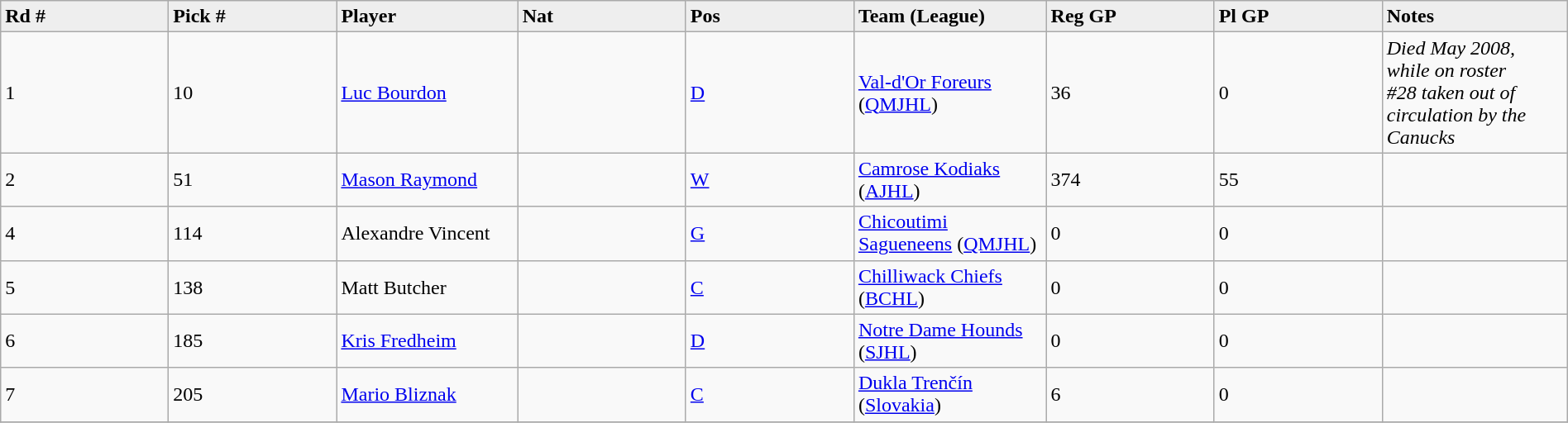<table class="wikitable" style="width: 100%">
<tr>
<td width="5%"; bgcolor="#eeeeee"><strong>Rd #</strong></td>
<td width="5%"; bgcolor="#eeeeee"><strong>Pick #</strong></td>
<td width="5%"; bgcolor="#eeeeee"><strong>Player</strong></td>
<td width="5%"; bgcolor="#eeeeee"><strong>Nat</strong></td>
<td width="5%"; bgcolor="#eeeeee"><strong>Pos</strong></td>
<td width="5%"; bgcolor="#eeeeee"><strong>Team (League)</strong></td>
<td width="5%"; bgcolor="#eeeeee"><strong>Reg GP</strong></td>
<td width="5%"; bgcolor="#eeeeee"><strong>Pl GP</strong></td>
<td width="5%"; bgcolor="#eeeeee"><strong>Notes</strong></td>
</tr>
<tr>
<td>1</td>
<td>10</td>
<td><a href='#'>Luc Bourdon</a></td>
<td></td>
<td><a href='#'>D</a></td>
<td><a href='#'>Val-d'Or Foreurs</a> (<a href='#'>QMJHL</a>)</td>
<td>36</td>
<td>0</td>
<td><em>Died May 2008, while on roster</em><br><em>#28 taken out of circulation by the Canucks</em></td>
</tr>
<tr>
<td>2</td>
<td>51</td>
<td><a href='#'>Mason Raymond</a></td>
<td></td>
<td><a href='#'>W</a></td>
<td><a href='#'>Camrose Kodiaks</a> (<a href='#'>AJHL</a>)</td>
<td>374</td>
<td>55</td>
<td></td>
</tr>
<tr>
<td>4</td>
<td>114</td>
<td>Alexandre Vincent</td>
<td></td>
<td><a href='#'>G</a></td>
<td><a href='#'>Chicoutimi Sagueneens</a> (<a href='#'>QMJHL</a>)</td>
<td>0</td>
<td>0</td>
<td></td>
</tr>
<tr>
<td>5</td>
<td>138</td>
<td>Matt Butcher</td>
<td></td>
<td><a href='#'>C</a></td>
<td><a href='#'>Chilliwack Chiefs</a> (<a href='#'>BCHL</a>)</td>
<td>0</td>
<td>0</td>
<td></td>
</tr>
<tr>
<td>6</td>
<td>185</td>
<td><a href='#'>Kris Fredheim</a></td>
<td></td>
<td><a href='#'>D</a></td>
<td><a href='#'>Notre Dame Hounds</a> (<a href='#'>SJHL</a>)</td>
<td>0</td>
<td>0</td>
<td></td>
</tr>
<tr>
<td>7</td>
<td>205</td>
<td><a href='#'>Mario Bliznak</a></td>
<td></td>
<td><a href='#'>C</a></td>
<td><a href='#'>Dukla Trenčín</a> (<a href='#'>Slovakia</a>)</td>
<td>6</td>
<td>0</td>
<td></td>
</tr>
<tr>
</tr>
</table>
